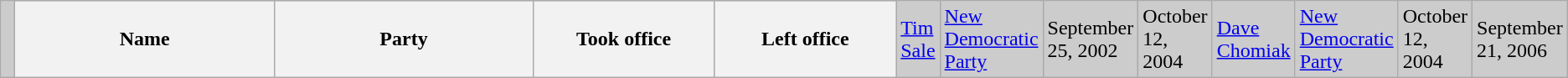<table class="wikitable">
<tr bgcolor="CCCCCC">
<td> </td>
<th width="30%"><strong>Name </strong></th>
<th width="30%"><strong>Party</strong></th>
<th width="20%"><strong>Took office</strong></th>
<th width="20%"><strong>Left office</strong><br></th>
<td><a href='#'>Tim Sale</a><br></td>
<td><a href='#'>New Democratic Party</a></td>
<td>September 25, 2002</td>
<td>October 12, 2004<br></td>
<td><a href='#'>Dave Chomiak</a><br></td>
<td><a href='#'>New Democratic Party</a></td>
<td>October 12, 2004</td>
<td>September 21, 2006</td>
</tr>
</table>
